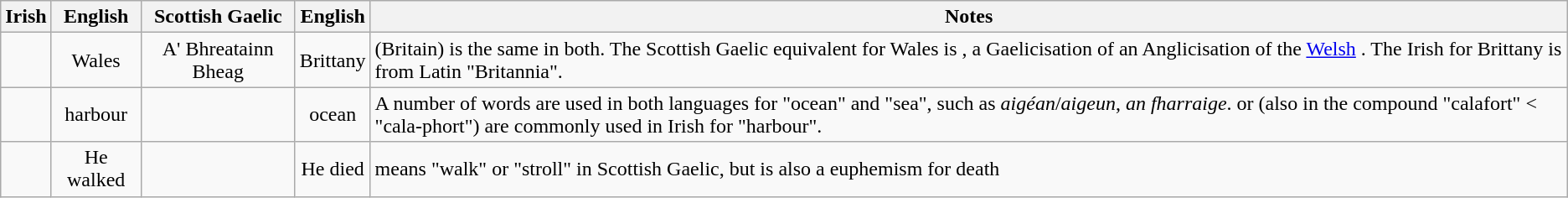<table class="wikitable">
<tr>
<th>Irish</th>
<th>English</th>
<th>Scottish Gaelic</th>
<th>English</th>
<th>Notes</th>
</tr>
<tr>
<td style="text-align:center;"></td>
<td style="text-align:center;">Wales</td>
<td style="text-align:center;">A' Bhreatainn Bheag</td>
<td style="text-align:center;">Brittany</td>
<td> (Britain) is the same in both. The Scottish Gaelic equivalent for Wales is , a Gaelicisation of an Anglicisation of the <a href='#'>Welsh</a> . The Irish for Brittany is  from Latin "Britannia".</td>
</tr>
<tr>
<td style="text-align:center;"></td>
<td style="text-align:center;">harbour</td>
<td style="text-align:center;"></td>
<td style="text-align:center;">ocean</td>
<td>A number of words are used in both languages for "ocean" and "sea", such as <em>aigéan</em>/<em>aigeun</em>, <em>an fharraige</em>.  or  (also in the compound "calafort" < "cala-phort") are commonly used in Irish for "harbour".</td>
</tr>
<tr>
<td style="text-align:center;"></td>
<td style="text-align:center;">He walked</td>
<td style="text-align:center;"></td>
<td style="text-align:center;">He died</td>
<td> means "walk" or "stroll" in Scottish Gaelic, but is also a euphemism for death</td>
</tr>
</table>
